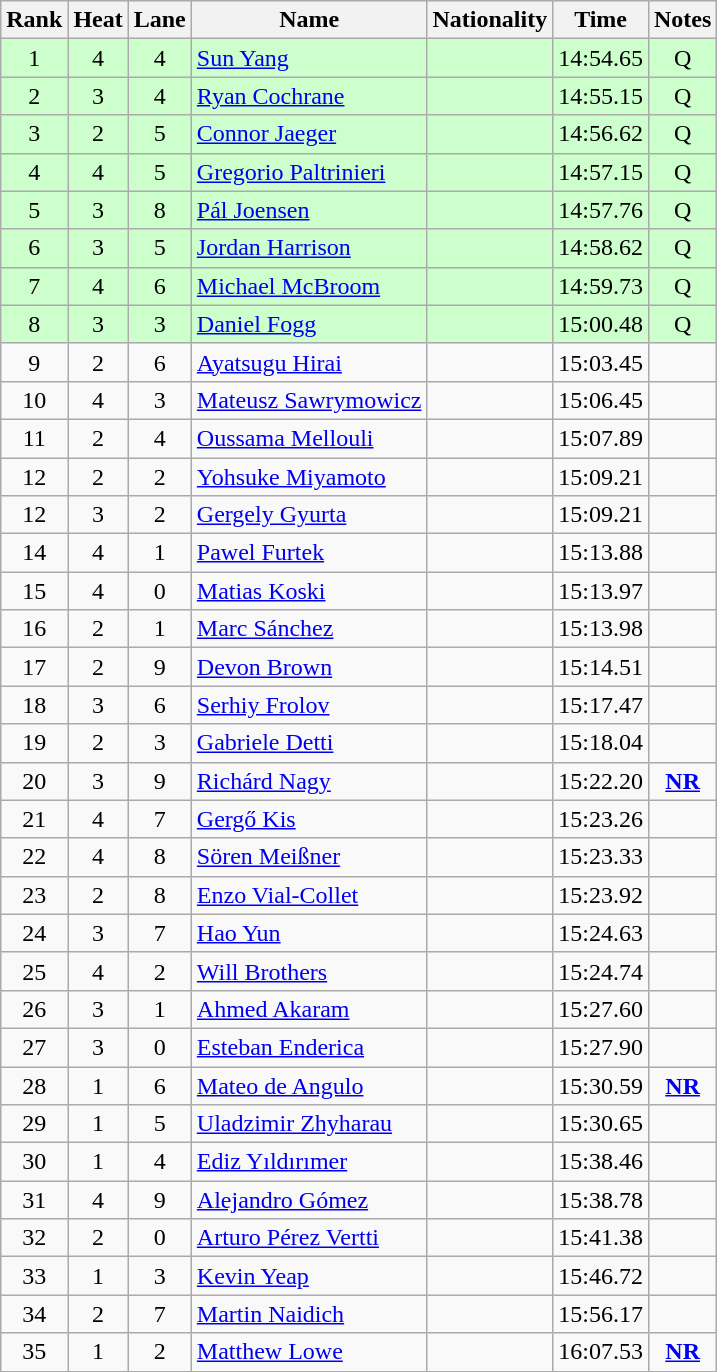<table class="wikitable sortable" style="text-align:center">
<tr>
<th>Rank</th>
<th>Heat</th>
<th>Lane</th>
<th>Name</th>
<th>Nationality</th>
<th>Time</th>
<th>Notes</th>
</tr>
<tr bgcolor=ccffcc>
<td>1</td>
<td>4</td>
<td>4</td>
<td align=left><a href='#'>Sun Yang</a></td>
<td align=left></td>
<td>14:54.65</td>
<td>Q</td>
</tr>
<tr bgcolor=ccffcc>
<td>2</td>
<td>3</td>
<td>4</td>
<td align=left><a href='#'>Ryan Cochrane</a></td>
<td align=left></td>
<td>14:55.15</td>
<td>Q</td>
</tr>
<tr bgcolor=ccffcc>
<td>3</td>
<td>2</td>
<td>5</td>
<td align=left><a href='#'>Connor Jaeger</a></td>
<td align=left></td>
<td>14:56.62</td>
<td>Q</td>
</tr>
<tr bgcolor=ccffcc>
<td>4</td>
<td>4</td>
<td>5</td>
<td align=left><a href='#'>Gregorio Paltrinieri</a></td>
<td align=left></td>
<td>14:57.15</td>
<td>Q</td>
</tr>
<tr bgcolor=ccffcc>
<td>5</td>
<td>3</td>
<td>8</td>
<td align=left><a href='#'>Pál Joensen</a></td>
<td align=left></td>
<td>14:57.76</td>
<td>Q</td>
</tr>
<tr bgcolor=ccffcc>
<td>6</td>
<td>3</td>
<td>5</td>
<td align=left><a href='#'>Jordan Harrison</a></td>
<td align=left></td>
<td>14:58.62</td>
<td>Q</td>
</tr>
<tr bgcolor=ccffcc>
<td>7</td>
<td>4</td>
<td>6</td>
<td align=left><a href='#'>Michael McBroom</a></td>
<td align=left></td>
<td>14:59.73</td>
<td>Q</td>
</tr>
<tr bgcolor=ccffcc>
<td>8</td>
<td>3</td>
<td>3</td>
<td align=left><a href='#'>Daniel Fogg</a></td>
<td align=left></td>
<td>15:00.48</td>
<td>Q</td>
</tr>
<tr>
<td>9</td>
<td>2</td>
<td>6</td>
<td align=left><a href='#'>Ayatsugu Hirai</a></td>
<td align=left></td>
<td>15:03.45</td>
<td></td>
</tr>
<tr>
<td>10</td>
<td>4</td>
<td>3</td>
<td align=left><a href='#'>Mateusz Sawrymowicz</a></td>
<td align=left></td>
<td>15:06.45</td>
<td></td>
</tr>
<tr>
<td>11</td>
<td>2</td>
<td>4</td>
<td align=left><a href='#'>Oussama Mellouli</a></td>
<td align=left></td>
<td>15:07.89</td>
<td></td>
</tr>
<tr>
<td>12</td>
<td>2</td>
<td>2</td>
<td align=left><a href='#'>Yohsuke Miyamoto</a></td>
<td align=left></td>
<td>15:09.21</td>
<td></td>
</tr>
<tr>
<td>12</td>
<td>3</td>
<td>2</td>
<td align=left><a href='#'>Gergely Gyurta</a></td>
<td align=left></td>
<td>15:09.21</td>
<td></td>
</tr>
<tr>
<td>14</td>
<td>4</td>
<td>1</td>
<td align=left><a href='#'>Pawel Furtek</a></td>
<td align=left></td>
<td>15:13.88</td>
<td></td>
</tr>
<tr>
<td>15</td>
<td>4</td>
<td>0</td>
<td align=left><a href='#'>Matias Koski</a></td>
<td align=left></td>
<td>15:13.97</td>
<td></td>
</tr>
<tr>
<td>16</td>
<td>2</td>
<td>1</td>
<td align=left><a href='#'>Marc Sánchez</a></td>
<td align=left></td>
<td>15:13.98</td>
<td></td>
</tr>
<tr>
<td>17</td>
<td>2</td>
<td>9</td>
<td align=left><a href='#'>Devon Brown</a></td>
<td align=left></td>
<td>15:14.51</td>
<td></td>
</tr>
<tr>
<td>18</td>
<td>3</td>
<td>6</td>
<td align=left><a href='#'>Serhiy Frolov</a></td>
<td align=left></td>
<td>15:17.47</td>
<td></td>
</tr>
<tr>
<td>19</td>
<td>2</td>
<td>3</td>
<td align=left><a href='#'>Gabriele Detti</a></td>
<td align=left></td>
<td>15:18.04</td>
<td></td>
</tr>
<tr>
<td>20</td>
<td>3</td>
<td>9</td>
<td align=left><a href='#'>Richárd Nagy</a></td>
<td align=left></td>
<td>15:22.20</td>
<td><strong><a href='#'>NR</a></strong></td>
</tr>
<tr>
<td>21</td>
<td>4</td>
<td>7</td>
<td align=left><a href='#'>Gergő Kis</a></td>
<td align=left></td>
<td>15:23.26</td>
<td></td>
</tr>
<tr>
<td>22</td>
<td>4</td>
<td>8</td>
<td align=left><a href='#'>Sören Meißner</a></td>
<td align=left></td>
<td>15:23.33</td>
<td></td>
</tr>
<tr>
<td>23</td>
<td>2</td>
<td>8</td>
<td align=left><a href='#'>Enzo Vial-Collet</a></td>
<td align=left></td>
<td>15:23.92</td>
<td></td>
</tr>
<tr>
<td>24</td>
<td>3</td>
<td>7</td>
<td align=left><a href='#'>Hao Yun</a></td>
<td align=left></td>
<td>15:24.63</td>
<td></td>
</tr>
<tr>
<td>25</td>
<td>4</td>
<td>2</td>
<td align=left><a href='#'>Will Brothers</a></td>
<td align=left></td>
<td>15:24.74</td>
<td></td>
</tr>
<tr>
<td>26</td>
<td>3</td>
<td>1</td>
<td align=left><a href='#'>Ahmed Akaram</a></td>
<td align=left></td>
<td>15:27.60</td>
<td></td>
</tr>
<tr>
<td>27</td>
<td>3</td>
<td>0</td>
<td align=left><a href='#'>Esteban Enderica</a></td>
<td align=left></td>
<td>15:27.90</td>
<td></td>
</tr>
<tr>
<td>28</td>
<td>1</td>
<td>6</td>
<td align=left><a href='#'>Mateo de Angulo</a></td>
<td align=left></td>
<td>15:30.59</td>
<td><strong><a href='#'>NR</a></strong></td>
</tr>
<tr>
<td>29</td>
<td>1</td>
<td>5</td>
<td align=left><a href='#'>Uladzimir Zhyharau</a></td>
<td align=left></td>
<td>15:30.65</td>
<td></td>
</tr>
<tr>
<td>30</td>
<td>1</td>
<td>4</td>
<td align=left><a href='#'>Ediz Yıldırımer</a></td>
<td align=left></td>
<td>15:38.46</td>
<td></td>
</tr>
<tr>
<td>31</td>
<td>4</td>
<td>9</td>
<td align=left><a href='#'>Alejandro Gómez</a></td>
<td align=left></td>
<td>15:38.78</td>
<td></td>
</tr>
<tr>
<td>32</td>
<td>2</td>
<td>0</td>
<td align=left><a href='#'>Arturo Pérez Vertti</a></td>
<td align=left></td>
<td>15:41.38</td>
<td></td>
</tr>
<tr>
<td>33</td>
<td>1</td>
<td>3</td>
<td align=left><a href='#'>Kevin Yeap</a></td>
<td align=left></td>
<td>15:46.72</td>
<td></td>
</tr>
<tr>
<td>34</td>
<td>2</td>
<td>7</td>
<td align=left><a href='#'>Martin Naidich</a></td>
<td align=left></td>
<td>15:56.17</td>
<td></td>
</tr>
<tr>
<td>35</td>
<td>1</td>
<td>2</td>
<td align=left><a href='#'>Matthew Lowe</a></td>
<td align=left></td>
<td>16:07.53</td>
<td><strong><a href='#'>NR</a></strong></td>
</tr>
</table>
